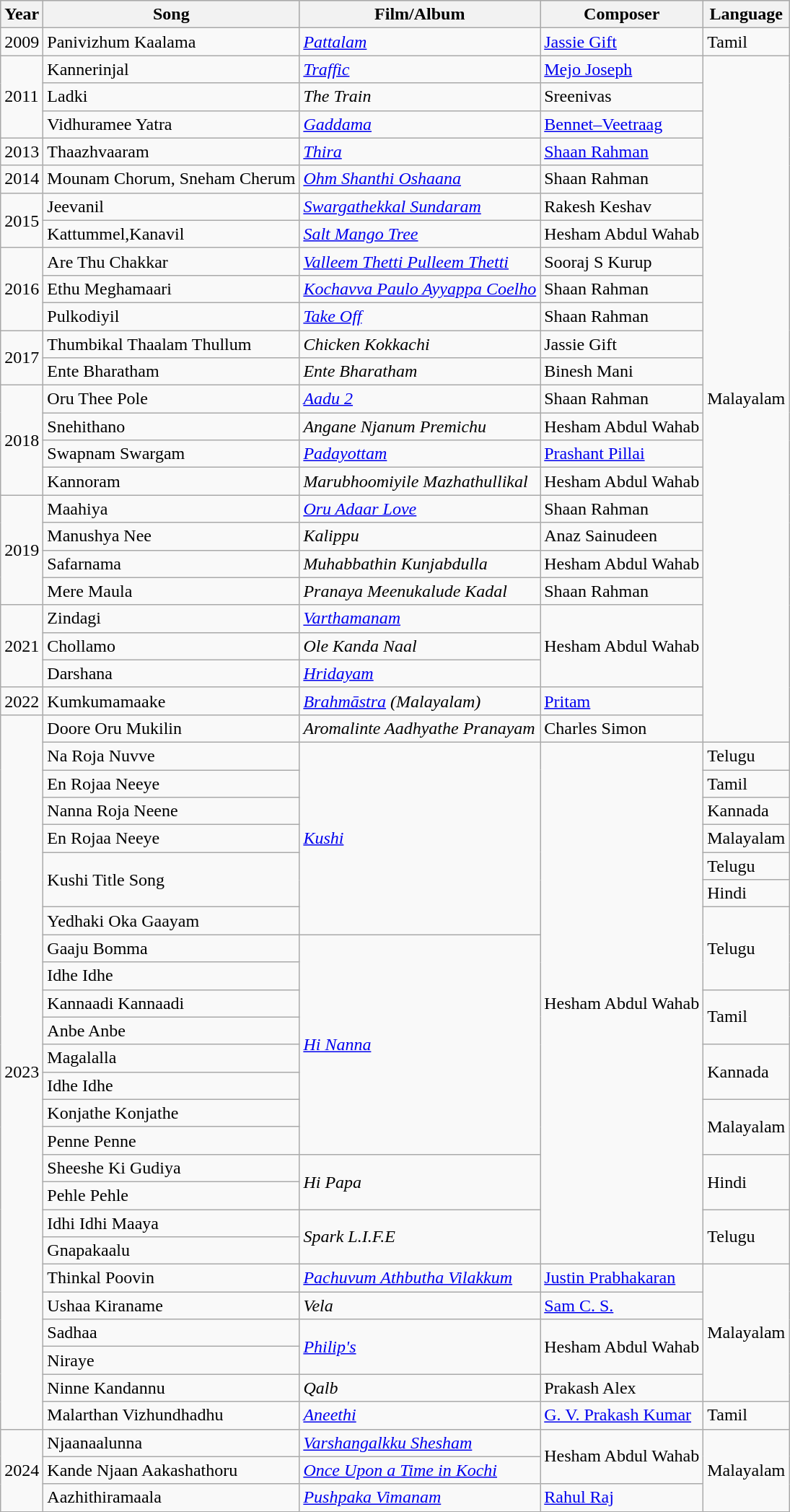<table class="wikitable sortable">
<tr style="background:#ccc; text-align:center;">
<th>Year</th>
<th>Song</th>
<th>Film/Album</th>
<th>Composer</th>
<th>Language</th>
</tr>
<tr>
<td>2009</td>
<td>Panivizhum Kaalama</td>
<td><em><a href='#'>Pattalam</a></em></td>
<td><a href='#'>Jassie Gift</a></td>
<td>Tamil</td>
</tr>
<tr>
<td rowspan="3">2011</td>
<td>Kannerinjal</td>
<td><em><a href='#'>Traffic</a></em></td>
<td><a href='#'>Mejo Joseph</a></td>
<td rowspan="25">Malayalam</td>
</tr>
<tr>
<td>Ladki</td>
<td><em>The Train</em></td>
<td>Sreenivas</td>
</tr>
<tr>
<td>Vidhuramee Yatra</td>
<td><em><a href='#'>Gaddama</a></em></td>
<td><a href='#'>Bennet–Veetraag</a></td>
</tr>
<tr>
<td>2013</td>
<td>Thaazhvaaram</td>
<td><em><a href='#'>Thira</a></em></td>
<td><a href='#'>Shaan Rahman</a></td>
</tr>
<tr>
<td>2014</td>
<td>Mounam Chorum, Sneham Cherum</td>
<td><em><a href='#'>Ohm Shanthi Oshaana</a></em></td>
<td>Shaan Rahman</td>
</tr>
<tr>
<td rowspan="2">2015</td>
<td>Jeevanil</td>
<td><em><a href='#'>Swargathekkal Sundaram</a></em></td>
<td>Rakesh Keshav</td>
</tr>
<tr>
<td>Kattummel,Kanavil</td>
<td><em><a href='#'>Salt Mango Tree</a></em></td>
<td>Hesham Abdul Wahab</td>
</tr>
<tr>
<td rowspan="3">2016</td>
<td>Are Thu Chakkar</td>
<td><em><a href='#'>Valleem Thetti Pulleem Thetti</a></em></td>
<td>Sooraj S Kurup</td>
</tr>
<tr>
<td>Ethu Meghamaari</td>
<td><em><a href='#'>Kochavva Paulo Ayyappa Coelho</a></em></td>
<td>Shaan Rahman</td>
</tr>
<tr>
<td>Pulkodiyil</td>
<td><em><a href='#'>Take Off</a></em></td>
<td>Shaan Rahman</td>
</tr>
<tr>
<td rowspan="2">2017</td>
<td>Thumbikal Thaalam Thullum</td>
<td><em>Chicken Kokkachi</em></td>
<td>Jassie Gift</td>
</tr>
<tr>
<td>Ente Bharatham</td>
<td><em>Ente Bharatham</em></td>
<td>Binesh Mani</td>
</tr>
<tr>
<td rowspan="4">2018</td>
<td>Oru Thee Pole</td>
<td><em><a href='#'>Aadu 2</a></em></td>
<td>Shaan Rahman</td>
</tr>
<tr>
<td>Snehithano</td>
<td><em>Angane Njanum Premichu</em></td>
<td>Hesham Abdul Wahab</td>
</tr>
<tr>
<td>Swapnam Swargam</td>
<td><em><a href='#'>Padayottam</a></em></td>
<td><a href='#'>Prashant Pillai</a></td>
</tr>
<tr>
<td>Kannoram</td>
<td><em>Marubhoomiyile Mazhathullikal</em></td>
<td>Hesham Abdul Wahab</td>
</tr>
<tr>
<td rowspan="4">2019</td>
<td>Maahiya</td>
<td><em><a href='#'>Oru Adaar Love</a></em></td>
<td>Shaan Rahman</td>
</tr>
<tr>
<td>Manushya Nee</td>
<td><em>Kalippu</em></td>
<td>Anaz Sainudeen</td>
</tr>
<tr>
<td>Safarnama</td>
<td><em>Muhabbathin Kunjabdulla</em></td>
<td>Hesham Abdul Wahab</td>
</tr>
<tr>
<td>Mere Maula</td>
<td><em>Pranaya Meenukalude Kadal</em></td>
<td>Shaan Rahman</td>
</tr>
<tr>
<td rowspan="3">2021</td>
<td>Zindagi</td>
<td><em><a href='#'>Varthamanam</a></em></td>
<td rowspan="3">Hesham Abdul Wahab</td>
</tr>
<tr>
<td>Chollamo</td>
<td><em>Ole Kanda Naal</em></td>
</tr>
<tr>
<td>Darshana</td>
<td><em><a href='#'>Hridayam</a></em></td>
</tr>
<tr>
<td rowspan"1">2022</td>
<td>Kumkumamaake</td>
<td><em><a href='#'>Brahmāstra</a> (Malayalam)</em></td>
<td><a href='#'>Pritam</a></td>
</tr>
<tr>
<td rowspan="26">2023</td>
<td>Doore Oru Mukilin</td>
<td><em>Aromalinte Aadhyathe Pranayam</em></td>
<td>Charles Simon</td>
</tr>
<tr>
<td>Na Roja Nuvve</td>
<td rowspan="7"><a href='#'><em>Kushi</em></a></td>
<td rowspan="19">Hesham Abdul Wahab</td>
<td>Telugu</td>
</tr>
<tr>
<td>En Rojaa Neeye</td>
<td>Tamil</td>
</tr>
<tr>
<td>Nanna Roja Neene</td>
<td>Kannada</td>
</tr>
<tr>
<td>En Rojaa Neeye</td>
<td>Malayalam</td>
</tr>
<tr>
<td rowspan="2">Kushi Title Song</td>
<td>Telugu</td>
</tr>
<tr>
<td>Hindi</td>
</tr>
<tr>
<td>Yedhaki Oka Gaayam</td>
<td rowspan="3">Telugu</td>
</tr>
<tr>
<td>Gaaju Bomma</td>
<td rowspan="8"><em><a href='#'>Hi Nanna</a></em></td>
</tr>
<tr>
<td>Idhe Idhe</td>
</tr>
<tr>
<td>Kannaadi Kannaadi</td>
<td rowspan="2">Tamil</td>
</tr>
<tr>
<td>Anbe Anbe</td>
</tr>
<tr>
<td>Magalalla</td>
<td rowspan="2">Kannada</td>
</tr>
<tr>
<td>Idhe Idhe</td>
</tr>
<tr>
<td>Konjathe Konjathe</td>
<td rowspan="2">Malayalam</td>
</tr>
<tr>
<td>Penne Penne</td>
</tr>
<tr>
<td>Sheeshe Ki Gudiya</td>
<td rowspan="2"><em>Hi Papa</em></td>
<td rowspan="2">Hindi</td>
</tr>
<tr>
<td>Pehle Pehle</td>
</tr>
<tr>
<td>Idhi Idhi Maaya</td>
<td rowspan="2"><em>Spark L.I.F.E</em></td>
<td rowspan="2">Telugu</td>
</tr>
<tr>
<td>Gnapakaalu</td>
</tr>
<tr>
<td>Thinkal Poovin</td>
<td><em><a href='#'>Pachuvum Athbutha Vilakkum</a></em></td>
<td><a href='#'>Justin Prabhakaran</a></td>
<td rowspan="5">Malayalam</td>
</tr>
<tr>
<td>Ushaa Kiraname</td>
<td><em>Vela</em></td>
<td><a href='#'>Sam C. S.</a></td>
</tr>
<tr>
<td>Sadhaa</td>
<td rowspan="2"><a href='#'><em>Philip's</em></a></td>
<td rowspan="2">Hesham Abdul Wahab</td>
</tr>
<tr>
<td>Niraye</td>
</tr>
<tr>
<td>Ninne Kandannu</td>
<td><em>Qalb</em></td>
<td>Prakash Alex</td>
</tr>
<tr>
<td>Malarthan Vizhundhadhu</td>
<td><em><a href='#'>Aneethi</a></em></td>
<td><a href='#'>G. V. Prakash Kumar</a></td>
<td>Tamil</td>
</tr>
<tr>
<td rowspan="3">2024</td>
<td>Njaanaalunna</td>
<td><em><a href='#'>Varshangalkku Shesham</a></em></td>
<td rowspan="2">Hesham Abdul Wahab</td>
<td rowspan="3">Malayalam</td>
</tr>
<tr>
<td>Kande Njaan Aakashathoru</td>
<td><em><a href='#'>Once Upon a Time in Kochi</a></em></td>
</tr>
<tr>
<td>Aazhithiramaala</td>
<td><a href='#'><em>Pushpaka Vimanam</em></a></td>
<td><a href='#'>Rahul Raj</a></td>
</tr>
</table>
